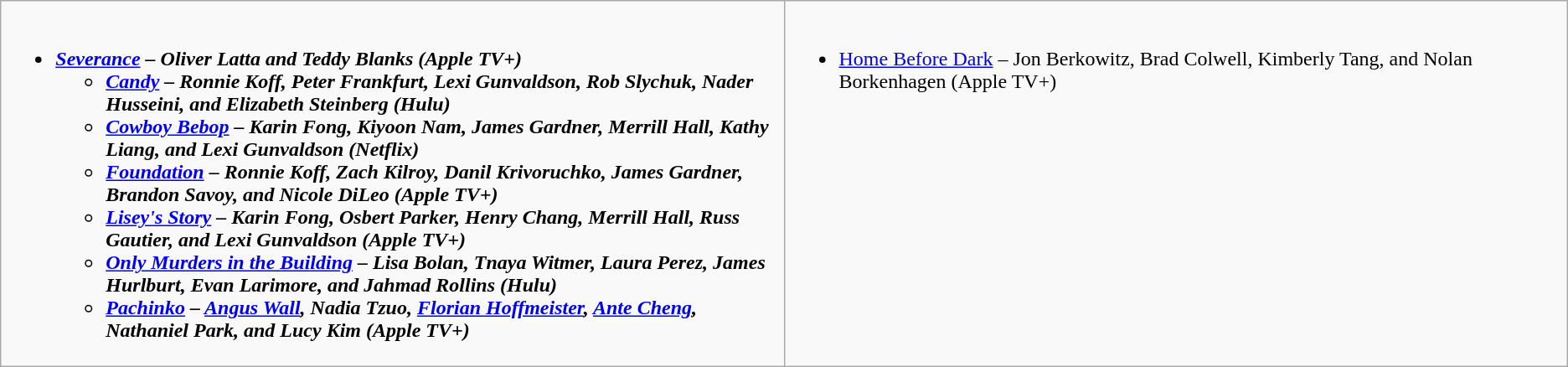<table class="wikitable">
<tr>
<td style="vertical-align:top;" width="50%"><br><ul><li><strong><em><a href='#'>Severance</a><em> – Oliver Latta and Teddy Blanks (Apple TV+)<strong><ul><li></em><a href='#'>Candy</a><em> – Ronnie Koff, Peter Frankfurt, Lexi Gunvaldson, Rob Slychuk, Nader Husseini, and Elizabeth Steinberg (Hulu)</li><li></em><a href='#'>Cowboy Bebop</a><em> – Karin Fong, Kiyoon Nam, James Gardner, Merrill Hall, Kathy Liang, and Lexi Gunvaldson (Netflix)</li><li></em><a href='#'>Foundation</a><em> – Ronnie Koff, Zach Kilroy, Danil Krivoruchko, James Gardner, Brandon Savoy, and Nicole DiLeo (Apple TV+)</li><li></em><a href='#'>Lisey's Story</a><em> – Karin Fong, Osbert Parker, Henry Chang, Merrill Hall, Russ Gautier, and Lexi Gunvaldson (Apple TV+)</li><li></em><a href='#'>Only Murders in the Building</a><em> – Lisa Bolan, Tnaya Witmer, Laura Perez, James Hurlburt, Evan Larimore, and Jahmad Rollins (Hulu)</li><li></em><a href='#'>Pachinko</a><em> – <a href='#'>Angus Wall</a>, Nadia Tzuo, <a href='#'>Florian Hoffmeister</a>, <a href='#'>Ante Cheng</a>, Nathaniel Park, and Lucy Kim (Apple TV+)</li></ul></li></ul></td>
<td style="vertical-align:top;" width="50%"><br><ul><li></em></strong><a href='#'>Home Before Dark</a></em> – Jon Berkowitz, Brad Colwell, Kimberly Tang, and Nolan Borkenhagen (Apple TV+)</strong></li></ul></td>
</tr>
</table>
